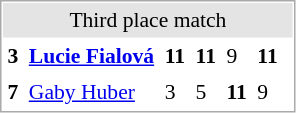<table cellspacing="1" cellpadding="3" style="border:1px solid #aaa; font-size:90%;">
<tr style="background:#e4e4e4;">
<td colspan="7" style="text-align:center;">Third place match</td>
</tr>
<tr>
<td><strong>3</strong></td>
<td> <strong><a href='#'>Lucie Fialová</a></strong></td>
<td><strong>11</strong></td>
<td><strong>11</strong></td>
<td>9</td>
<td><strong>11</strong></td>
<td></td>
</tr>
<tr>
<td><strong>7</strong></td>
<td> <a href='#'>Gaby Huber</a></td>
<td>3</td>
<td>5</td>
<td><strong>11</strong></td>
<td>9</td>
<td></td>
</tr>
</table>
